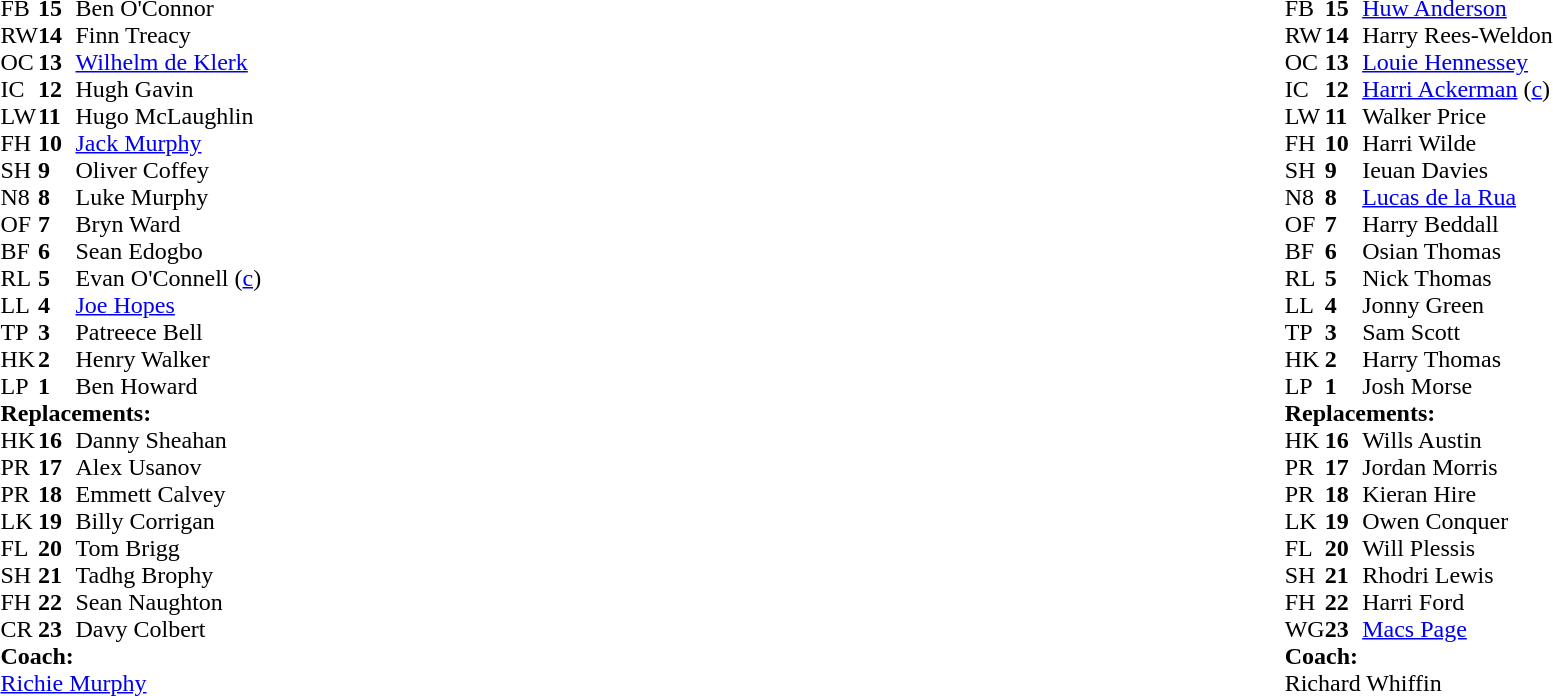<table style="width:100%">
<tr>
<td style="vertical-align:top; width:50%"><br><table cellspacing="0" cellpadding="0">
<tr>
<th width="25"></th>
<th width="25"></th>
</tr>
<tr>
<td>FB</td>
<td><strong>15</strong></td>
<td>Ben O'Connor</td>
</tr>
<tr>
<td>RW</td>
<td><strong>14</strong></td>
<td>Finn Treacy</td>
</tr>
<tr>
<td>OC</td>
<td><strong>13</strong></td>
<td><a href='#'>Wilhelm de Klerk</a></td>
</tr>
<tr>
<td>IC</td>
<td><strong>12</strong></td>
<td>Hugh Gavin</td>
<td></td>
<td></td>
</tr>
<tr>
<td>LW</td>
<td><strong>11</strong></td>
<td>Hugo McLaughlin</td>
</tr>
<tr>
<td>FH</td>
<td><strong>10</strong></td>
<td><a href='#'>Jack Murphy</a></td>
<td></td>
<td></td>
</tr>
<tr>
<td>SH</td>
<td><strong>9</strong></td>
<td>Oliver Coffey</td>
<td></td>
<td></td>
</tr>
<tr>
<td>N8</td>
<td><strong>8</strong></td>
<td>Luke Murphy</td>
<td></td>
<td></td>
</tr>
<tr>
<td>OF</td>
<td><strong>7</strong></td>
<td>Bryn Ward</td>
</tr>
<tr>
<td>BF</td>
<td><strong>6</strong></td>
<td>Sean Edogbo</td>
</tr>
<tr>
<td>RL</td>
<td><strong>5</strong></td>
<td>Evan O'Connell (<a href='#'>c</a>)</td>
</tr>
<tr>
<td>LL</td>
<td><strong>4</strong></td>
<td><a href='#'>Joe Hopes</a></td>
<td></td>
<td></td>
</tr>
<tr>
<td>TP</td>
<td><strong>3</strong></td>
<td>Patreece Bell</td>
<td></td>
<td></td>
</tr>
<tr>
<td>HK</td>
<td><strong>2</strong></td>
<td>Henry Walker</td>
<td></td>
<td></td>
</tr>
<tr>
<td>LP</td>
<td><strong>1</strong></td>
<td>Ben Howard</td>
<td></td>
<td></td>
</tr>
<tr>
<td colspan="3"><strong>Replacements:</strong></td>
</tr>
<tr>
<td>HK</td>
<td><strong>16</strong></td>
<td>Danny Sheahan</td>
<td></td>
<td></td>
</tr>
<tr>
<td>PR</td>
<td><strong>17</strong></td>
<td>Alex Usanov</td>
<td></td>
<td></td>
</tr>
<tr>
<td>PR</td>
<td><strong>18</strong></td>
<td>Emmett Calvey</td>
<td></td>
<td></td>
</tr>
<tr>
<td>LK</td>
<td><strong>19</strong></td>
<td>Billy Corrigan</td>
<td></td>
<td></td>
</tr>
<tr>
<td>FL</td>
<td><strong>20</strong></td>
<td>Tom Brigg</td>
<td></td>
<td></td>
</tr>
<tr>
<td>SH</td>
<td><strong>21</strong></td>
<td>Tadhg Brophy</td>
<td></td>
<td></td>
</tr>
<tr>
<td>FH</td>
<td><strong>22</strong></td>
<td>Sean Naughton</td>
<td></td>
<td></td>
</tr>
<tr>
<td>CR</td>
<td><strong>23</strong></td>
<td>Davy Colbert</td>
<td></td>
<td></td>
</tr>
<tr>
<td colspan="3"><strong>Coach:</strong></td>
</tr>
<tr>
<td colspan="3"><a href='#'>Richie Murphy</a></td>
</tr>
</table>
</td>
<td style="vertical-align:top"></td>
<td style="vertical-align:top; width:50%"><br><table cellspacing="0" cellpadding="0" style="margin:auto">
<tr>
<th width="25"></th>
<th width="25"></th>
</tr>
<tr>
<td>FB</td>
<td><strong>15</strong></td>
<td><a href='#'>Huw Anderson</a></td>
</tr>
<tr>
<td>RW</td>
<td><strong>14</strong></td>
<td>Harry Rees-Weldon</td>
<td></td>
<td></td>
</tr>
<tr>
<td>OC</td>
<td><strong>13</strong></td>
<td><a href='#'>Louie Hennessey</a></td>
</tr>
<tr>
<td>IC</td>
<td><strong>12</strong></td>
<td><a href='#'>Harri Ackerman</a> (<a href='#'>c</a>)</td>
</tr>
<tr>
<td>LW</td>
<td><strong>11</strong></td>
<td>Walker Price</td>
</tr>
<tr>
<td>FH</td>
<td><strong>10</strong></td>
<td>Harri Wilde</td>
<td></td>
<td></td>
</tr>
<tr>
<td>SH</td>
<td><strong>9</strong></td>
<td>Ieuan Davies</td>
<td></td>
<td></td>
</tr>
<tr>
<td>N8</td>
<td><strong>8</strong></td>
<td><a href='#'>Lucas de la Rua</a></td>
</tr>
<tr>
<td>OF</td>
<td><strong>7</strong></td>
<td>Harry Beddall</td>
<td></td>
<td>   </td>
</tr>
<tr>
<td>BF</td>
<td><strong>6</strong></td>
<td>Osian Thomas</td>
</tr>
<tr>
<td>RL</td>
<td><strong>5</strong></td>
<td>Nick Thomas </td>
</tr>
<tr>
<td>LL</td>
<td><strong>4</strong></td>
<td>Jonny Green</td>
<td></td>
<td></td>
</tr>
<tr>
<td>TP</td>
<td><strong>3</strong></td>
<td>Sam Scott</td>
<td></td>
<td></td>
</tr>
<tr>
<td>HK</td>
<td><strong>2</strong></td>
<td>Harry Thomas</td>
<td></td>
<td>  </td>
</tr>
<tr>
<td>LP</td>
<td><strong>1</strong></td>
<td>Josh Morse</td>
<td></td>
<td></td>
</tr>
<tr>
<td colspan="3"><strong>Replacements:</strong></td>
</tr>
<tr>
<td>HK</td>
<td><strong>16</strong></td>
<td>Wills Austin</td>
<td></td>
<td>  </td>
</tr>
<tr>
<td>PR</td>
<td><strong>17</strong></td>
<td>Jordan Morris</td>
<td></td>
<td></td>
</tr>
<tr>
<td>PR</td>
<td><strong>18</strong></td>
<td>Kieran Hire</td>
<td></td>
<td></td>
</tr>
<tr>
<td>LK</td>
<td><strong>19</strong></td>
<td>Owen Conquer</td>
<td></td>
<td></td>
</tr>
<tr>
<td>FL</td>
<td><strong>20</strong></td>
<td>Will Plessis</td>
<td></td>
<td></td>
</tr>
<tr>
<td>SH</td>
<td><strong>21</strong></td>
<td>Rhodri Lewis</td>
<td></td>
<td></td>
</tr>
<tr>
<td>FH</td>
<td><strong>22</strong></td>
<td>Harri Ford</td>
<td></td>
<td></td>
</tr>
<tr>
<td>WG</td>
<td><strong>23</strong></td>
<td><a href='#'>Macs Page</a></td>
<td></td>
<td></td>
</tr>
<tr>
<td colspan="3"><strong>Coach:</strong></td>
</tr>
<tr>
<td colspan="3">Richard Whiffin</td>
</tr>
</table>
</td>
</tr>
</table>
